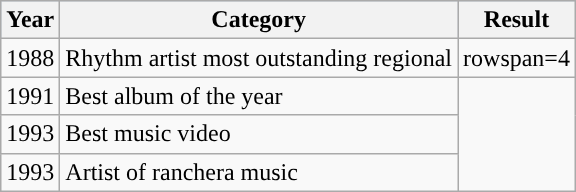<table class="wikitable">
<tr style="background:#b0c4de;">
<th>Year</th>
<th>Category</th>
<th>Result</th>
</tr>
<tr>
<td>1988</td>
<td>Rhythm artist most outstanding regional</td>
<td>rowspan=4 </td>
</tr>
<tr>
<td>1991</td>
<td>Best album of the year</td>
</tr>
<tr>
<td>1993</td>
<td>Best music video</td>
</tr>
<tr>
<td>1993</td>
<td>Artist of ranchera music</td>
</tr>
</table>
